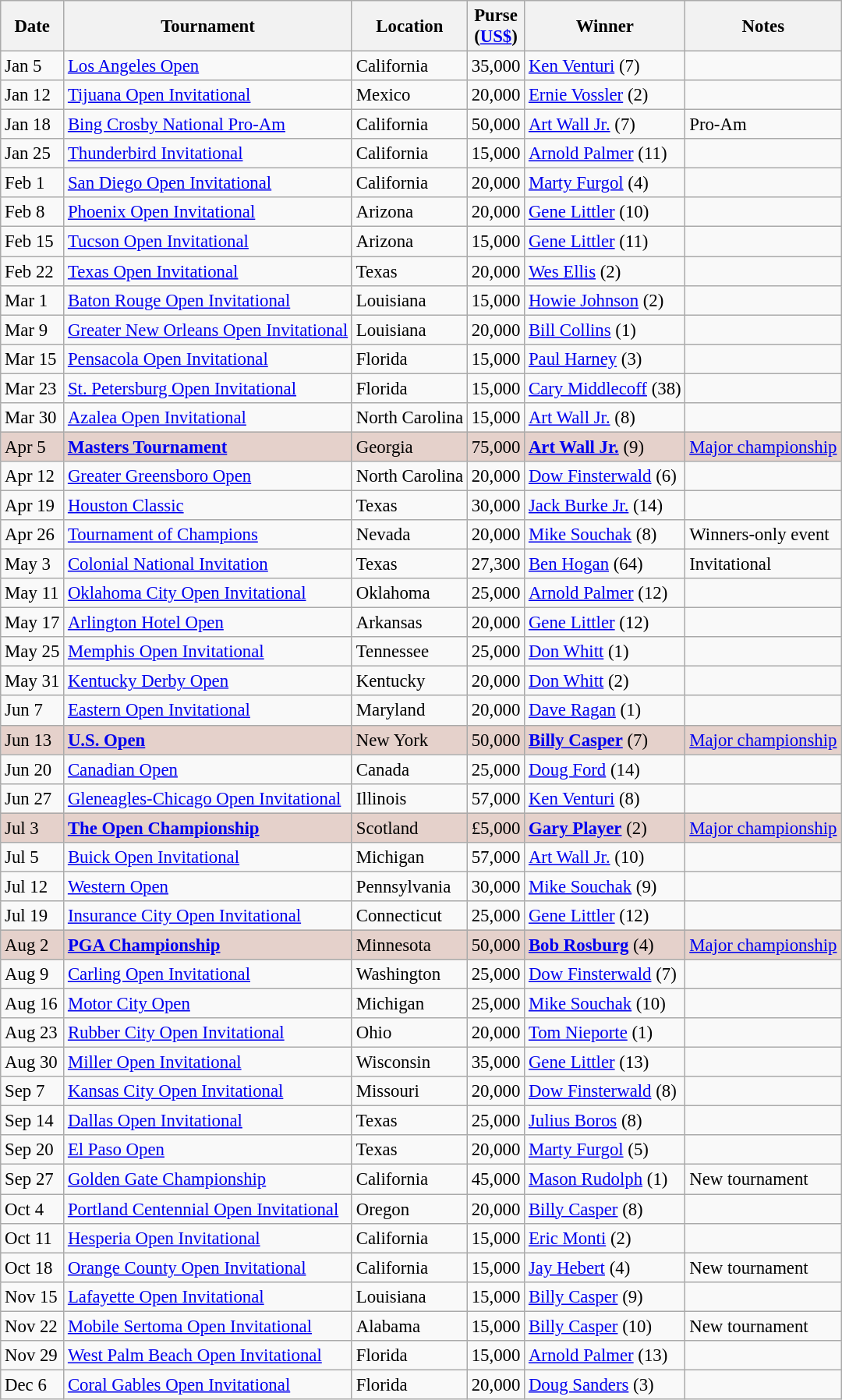<table class="wikitable" style="font-size:95%">
<tr>
<th>Date</th>
<th>Tournament</th>
<th>Location</th>
<th>Purse<br>(<a href='#'>US$</a>)</th>
<th>Winner</th>
<th>Notes</th>
</tr>
<tr>
<td>Jan 5</td>
<td><a href='#'>Los Angeles Open</a></td>
<td>California</td>
<td align=right>35,000</td>
<td> <a href='#'>Ken Venturi</a> (7)</td>
<td></td>
</tr>
<tr>
<td>Jan 12</td>
<td><a href='#'>Tijuana Open Invitational</a></td>
<td>Mexico</td>
<td align=right>20,000</td>
<td> <a href='#'>Ernie Vossler</a> (2)</td>
<td></td>
</tr>
<tr>
<td>Jan 18</td>
<td><a href='#'>Bing Crosby National Pro-Am</a></td>
<td>California</td>
<td align=right>50,000</td>
<td> <a href='#'>Art Wall Jr.</a> (7)</td>
<td>Pro-Am</td>
</tr>
<tr>
<td>Jan 25</td>
<td><a href='#'>Thunderbird Invitational</a></td>
<td>California</td>
<td align=right>15,000</td>
<td> <a href='#'>Arnold Palmer</a> (11)</td>
<td></td>
</tr>
<tr>
<td>Feb 1</td>
<td><a href='#'>San Diego Open Invitational</a></td>
<td>California</td>
<td align=right>20,000</td>
<td> <a href='#'>Marty Furgol</a> (4)</td>
<td></td>
</tr>
<tr>
<td>Feb 8</td>
<td><a href='#'>Phoenix Open Invitational</a></td>
<td>Arizona</td>
<td align=right>20,000</td>
<td> <a href='#'>Gene Littler</a> (10)</td>
<td></td>
</tr>
<tr>
<td>Feb 15</td>
<td><a href='#'>Tucson Open Invitational</a></td>
<td>Arizona</td>
<td align=right>15,000</td>
<td> <a href='#'>Gene Littler</a> (11)</td>
<td></td>
</tr>
<tr>
<td>Feb 22</td>
<td><a href='#'>Texas Open Invitational</a></td>
<td>Texas</td>
<td align=right>20,000</td>
<td> <a href='#'>Wes Ellis</a> (2)</td>
<td></td>
</tr>
<tr>
<td>Mar 1</td>
<td><a href='#'>Baton Rouge Open Invitational</a></td>
<td>Louisiana</td>
<td align=right>15,000</td>
<td> <a href='#'>Howie Johnson</a> (2)</td>
<td></td>
</tr>
<tr>
<td>Mar 9</td>
<td><a href='#'>Greater New Orleans Open Invitational</a></td>
<td>Louisiana</td>
<td align=right>20,000</td>
<td> <a href='#'>Bill Collins</a> (1)</td>
<td></td>
</tr>
<tr>
<td>Mar 15</td>
<td><a href='#'>Pensacola Open Invitational</a></td>
<td>Florida</td>
<td align=right>15,000</td>
<td> <a href='#'>Paul Harney</a> (3)</td>
<td></td>
</tr>
<tr>
<td>Mar 23</td>
<td><a href='#'>St. Petersburg Open Invitational</a></td>
<td>Florida</td>
<td align=right>15,000</td>
<td> <a href='#'>Cary Middlecoff</a> (38)</td>
<td></td>
</tr>
<tr>
<td>Mar 30</td>
<td><a href='#'>Azalea Open Invitational</a></td>
<td>North Carolina</td>
<td align=right>15,000</td>
<td> <a href='#'>Art Wall Jr.</a> (8)</td>
<td></td>
</tr>
<tr style="background:#e5d1cb;">
<td>Apr 5</td>
<td><strong><a href='#'>Masters Tournament</a></strong></td>
<td>Georgia</td>
<td align=right>75,000</td>
<td> <strong><a href='#'>Art Wall Jr.</a></strong> (9)</td>
<td><a href='#'>Major championship</a></td>
</tr>
<tr>
<td>Apr 12</td>
<td><a href='#'>Greater Greensboro Open</a></td>
<td>North Carolina</td>
<td align=right>20,000</td>
<td> <a href='#'>Dow Finsterwald</a> (6)</td>
<td></td>
</tr>
<tr>
<td>Apr 19</td>
<td><a href='#'>Houston Classic</a></td>
<td>Texas</td>
<td align=right>30,000</td>
<td> <a href='#'>Jack Burke Jr.</a> (14)</td>
<td></td>
</tr>
<tr>
<td>Apr 26</td>
<td><a href='#'>Tournament of Champions</a></td>
<td>Nevada</td>
<td align=right>20,000</td>
<td> <a href='#'>Mike Souchak</a> (8)</td>
<td>Winners-only event</td>
</tr>
<tr>
<td>May 3</td>
<td><a href='#'>Colonial National Invitation</a></td>
<td>Texas</td>
<td align=right>27,300</td>
<td> <a href='#'>Ben Hogan</a> (64)</td>
<td>Invitational</td>
</tr>
<tr>
<td>May 11</td>
<td><a href='#'>Oklahoma City Open Invitational</a></td>
<td>Oklahoma</td>
<td align=right>25,000</td>
<td> <a href='#'>Arnold Palmer</a> (12)</td>
<td></td>
</tr>
<tr>
<td>May 17</td>
<td><a href='#'>Arlington Hotel Open</a></td>
<td>Arkansas</td>
<td align=right>20,000</td>
<td> <a href='#'>Gene Littler</a> (12)</td>
<td></td>
</tr>
<tr>
<td>May 25</td>
<td><a href='#'>Memphis Open Invitational</a></td>
<td>Tennessee</td>
<td align=right>25,000</td>
<td> <a href='#'>Don Whitt</a> (1)</td>
<td></td>
</tr>
<tr>
<td>May 31</td>
<td><a href='#'>Kentucky Derby Open</a></td>
<td>Kentucky</td>
<td align=right>20,000</td>
<td> <a href='#'>Don Whitt</a> (2)</td>
<td></td>
</tr>
<tr>
<td>Jun 7</td>
<td><a href='#'>Eastern Open Invitational</a></td>
<td>Maryland</td>
<td align=right>20,000</td>
<td> <a href='#'>Dave Ragan</a> (1)</td>
<td></td>
</tr>
<tr style="background:#e5d1cb;">
<td>Jun 13</td>
<td><strong><a href='#'>U.S. Open</a></strong></td>
<td>New York</td>
<td align=right>50,000</td>
<td> <strong><a href='#'>Billy Casper</a></strong> (7)</td>
<td><a href='#'>Major championship</a></td>
</tr>
<tr>
<td>Jun 20</td>
<td><a href='#'>Canadian Open</a></td>
<td>Canada</td>
<td align=right>25,000</td>
<td> <a href='#'>Doug Ford</a> (14)</td>
<td></td>
</tr>
<tr>
<td>Jun 27</td>
<td><a href='#'>Gleneagles-Chicago Open Invitational</a></td>
<td>Illinois</td>
<td align=right>57,000</td>
<td> <a href='#'>Ken Venturi</a> (8)</td>
<td></td>
</tr>
<tr style="background:#e5d1cb;">
<td>Jul 3</td>
<td><strong><a href='#'>The Open Championship</a></strong></td>
<td>Scotland</td>
<td align=right>£5,000</td>
<td> <strong><a href='#'>Gary Player</a></strong> (2)</td>
<td><a href='#'>Major championship</a></td>
</tr>
<tr>
<td>Jul 5</td>
<td><a href='#'>Buick Open Invitational</a></td>
<td>Michigan</td>
<td align=right>57,000</td>
<td> <a href='#'>Art Wall Jr.</a> (10)</td>
<td></td>
</tr>
<tr>
<td>Jul 12</td>
<td><a href='#'>Western Open</a></td>
<td>Pennsylvania</td>
<td align=right>30,000</td>
<td> <a href='#'>Mike Souchak</a> (9)</td>
<td></td>
</tr>
<tr>
<td>Jul 19</td>
<td><a href='#'>Insurance City Open Invitational</a></td>
<td>Connecticut</td>
<td align=right>25,000</td>
<td> <a href='#'>Gene Littler</a> (12)</td>
<td></td>
</tr>
<tr style="background:#e5d1cb;">
<td>Aug 2</td>
<td><strong><a href='#'>PGA Championship</a></strong></td>
<td>Minnesota</td>
<td align=right>50,000</td>
<td> <strong><a href='#'>Bob Rosburg</a></strong> (4)</td>
<td><a href='#'>Major championship</a></td>
</tr>
<tr>
<td>Aug 9</td>
<td><a href='#'>Carling Open Invitational</a></td>
<td>Washington</td>
<td align=right>25,000</td>
<td> <a href='#'>Dow Finsterwald</a> (7)</td>
<td></td>
</tr>
<tr>
<td>Aug 16</td>
<td><a href='#'>Motor City Open</a></td>
<td>Michigan</td>
<td align=right>25,000</td>
<td> <a href='#'>Mike Souchak</a> (10)</td>
<td></td>
</tr>
<tr>
<td>Aug 23</td>
<td><a href='#'>Rubber City Open Invitational</a></td>
<td>Ohio</td>
<td align=right>20,000</td>
<td> <a href='#'>Tom Nieporte</a> (1)</td>
<td></td>
</tr>
<tr>
<td>Aug 30</td>
<td><a href='#'>Miller Open Invitational</a></td>
<td>Wisconsin</td>
<td align=right>35,000</td>
<td> <a href='#'>Gene Littler</a> (13)</td>
<td></td>
</tr>
<tr>
<td>Sep 7</td>
<td><a href='#'>Kansas City Open Invitational</a></td>
<td>Missouri</td>
<td align=right>20,000</td>
<td> <a href='#'>Dow Finsterwald</a> (8)</td>
<td></td>
</tr>
<tr>
<td>Sep 14</td>
<td><a href='#'>Dallas Open Invitational</a></td>
<td>Texas</td>
<td align=right>25,000</td>
<td> <a href='#'>Julius Boros</a> (8)</td>
<td></td>
</tr>
<tr>
<td>Sep 20</td>
<td><a href='#'>El Paso Open</a></td>
<td>Texas</td>
<td align=right>20,000</td>
<td> <a href='#'>Marty Furgol</a> (5)</td>
<td></td>
</tr>
<tr>
<td>Sep 27</td>
<td><a href='#'>Golden Gate Championship</a></td>
<td>California</td>
<td align=right>45,000</td>
<td> <a href='#'>Mason Rudolph</a> (1)</td>
<td>New tournament</td>
</tr>
<tr>
<td>Oct 4</td>
<td><a href='#'>Portland Centennial Open Invitational</a></td>
<td>Oregon</td>
<td align=right>20,000</td>
<td> <a href='#'>Billy Casper</a> (8)</td>
<td></td>
</tr>
<tr>
<td>Oct 11</td>
<td><a href='#'>Hesperia Open Invitational</a></td>
<td>California</td>
<td align=right>15,000</td>
<td> <a href='#'>Eric Monti</a> (2)</td>
<td></td>
</tr>
<tr>
<td>Oct 18</td>
<td><a href='#'>Orange County Open Invitational</a></td>
<td>California</td>
<td align=right>15,000</td>
<td> <a href='#'>Jay Hebert</a> (4)</td>
<td>New tournament</td>
</tr>
<tr>
<td>Nov 15</td>
<td><a href='#'>Lafayette Open Invitational</a></td>
<td>Louisiana</td>
<td align=right>15,000</td>
<td> <a href='#'>Billy Casper</a> (9)</td>
<td></td>
</tr>
<tr>
<td>Nov 22</td>
<td><a href='#'>Mobile Sertoma Open Invitational</a></td>
<td>Alabama</td>
<td align=right>15,000</td>
<td> <a href='#'>Billy Casper</a> (10)</td>
<td>New tournament</td>
</tr>
<tr>
<td>Nov 29</td>
<td><a href='#'>West Palm Beach Open Invitational</a></td>
<td>Florida</td>
<td align=right>15,000</td>
<td> <a href='#'>Arnold Palmer</a> (13)</td>
<td></td>
</tr>
<tr>
<td>Dec 6</td>
<td><a href='#'>Coral Gables Open Invitational</a></td>
<td>Florida</td>
<td align=right>20,000</td>
<td> <a href='#'>Doug Sanders</a> (3)</td>
<td></td>
</tr>
</table>
